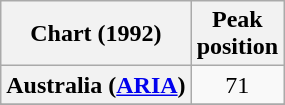<table class="wikitable sortable plainrowheaders" style="text-align:center">
<tr>
<th scope="col">Chart (1992)</th>
<th scope="col">Peak<br>position</th>
</tr>
<tr>
<th scope="row">Australia (<a href='#'>ARIA</a>)</th>
<td>71</td>
</tr>
<tr>
</tr>
<tr>
</tr>
</table>
